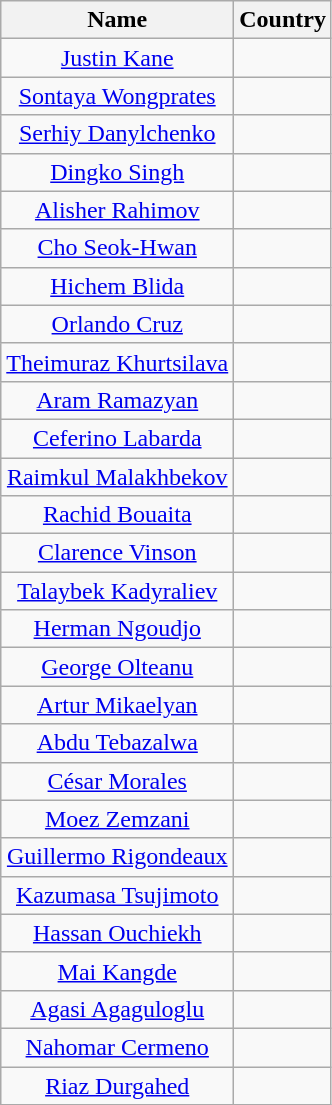<table class="wikitable sortable  mw-collapsible mw-collapsed" style="text-align:center">
<tr>
<th>Name</th>
<th>Country</th>
</tr>
<tr>
<td><a href='#'>Justin Kane</a></td>
<td></td>
</tr>
<tr>
<td><a href='#'>Sontaya Wongprates</a></td>
<td></td>
</tr>
<tr>
<td><a href='#'>Serhiy Danylchenko</a></td>
<td></td>
</tr>
<tr>
<td><a href='#'>Dingko Singh</a></td>
<td></td>
</tr>
<tr>
<td><a href='#'>Alisher Rahimov</a></td>
<td></td>
</tr>
<tr>
<td><a href='#'>Cho Seok-Hwan</a></td>
<td></td>
</tr>
<tr>
<td><a href='#'>Hichem Blida</a></td>
<td></td>
</tr>
<tr>
<td><a href='#'>Orlando Cruz</a></td>
<td></td>
</tr>
<tr>
<td><a href='#'>Theimuraz Khurtsilava</a></td>
<td></td>
</tr>
<tr>
<td><a href='#'>Aram Ramazyan</a></td>
<td></td>
</tr>
<tr>
<td><a href='#'>Ceferino Labarda</a></td>
<td></td>
</tr>
<tr>
<td><a href='#'>Raimkul Malakhbekov</a></td>
<td></td>
</tr>
<tr>
<td><a href='#'>Rachid Bouaita</a></td>
<td></td>
</tr>
<tr>
<td><a href='#'>Clarence Vinson</a></td>
<td></td>
</tr>
<tr>
<td><a href='#'>Talaybek Kadyraliev</a></td>
<td></td>
</tr>
<tr>
<td><a href='#'>Herman Ngoudjo</a></td>
<td></td>
</tr>
<tr>
<td><a href='#'>George Olteanu</a></td>
<td></td>
</tr>
<tr>
<td><a href='#'>Artur Mikaelyan</a></td>
<td></td>
</tr>
<tr>
<td><a href='#'>Abdu Tebazalwa</a></td>
<td></td>
</tr>
<tr>
<td><a href='#'>César Morales</a></td>
<td></td>
</tr>
<tr>
<td><a href='#'>Moez Zemzani</a></td>
<td></td>
</tr>
<tr>
<td><a href='#'>Guillermo Rigondeaux</a></td>
<td></td>
</tr>
<tr>
<td><a href='#'>Kazumasa Tsujimoto</a></td>
<td></td>
</tr>
<tr>
<td><a href='#'>Hassan Ouchiekh</a></td>
<td></td>
</tr>
<tr>
<td><a href='#'>Mai Kangde</a></td>
<td></td>
</tr>
<tr>
<td><a href='#'>Agasi Agaguloglu</a></td>
<td></td>
</tr>
<tr>
<td><a href='#'>Nahomar Cermeno</a></td>
<td></td>
</tr>
<tr>
<td><a href='#'>Riaz Durgahed</a></td>
<td></td>
</tr>
</table>
